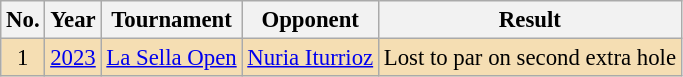<table class="wikitable" style="font-size:95%;">
<tr>
<th>No.</th>
<th>Year</th>
<th>Tournament</th>
<th>Opponent</th>
<th>Result</th>
</tr>
<tr style="background:#F5DEB3;">
<td align=center>1</td>
<td><a href='#'>2023</a></td>
<td><a href='#'>La Sella Open</a></td>
<td> <a href='#'>Nuria Iturrioz</a></td>
<td>Lost to par on second extra hole</td>
</tr>
</table>
